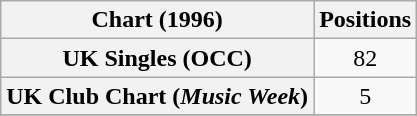<table class="wikitable sortable plainrowheaders" style="text-align:center">
<tr>
<th scope="col">Chart (1996)</th>
<th scope="col">Positions</th>
</tr>
<tr>
<th scope="row">UK Singles (OCC)</th>
<td>82</td>
</tr>
<tr>
<th scope="row">UK Club Chart (<em>Music Week</em>)</th>
<td>5</td>
</tr>
<tr>
</tr>
</table>
